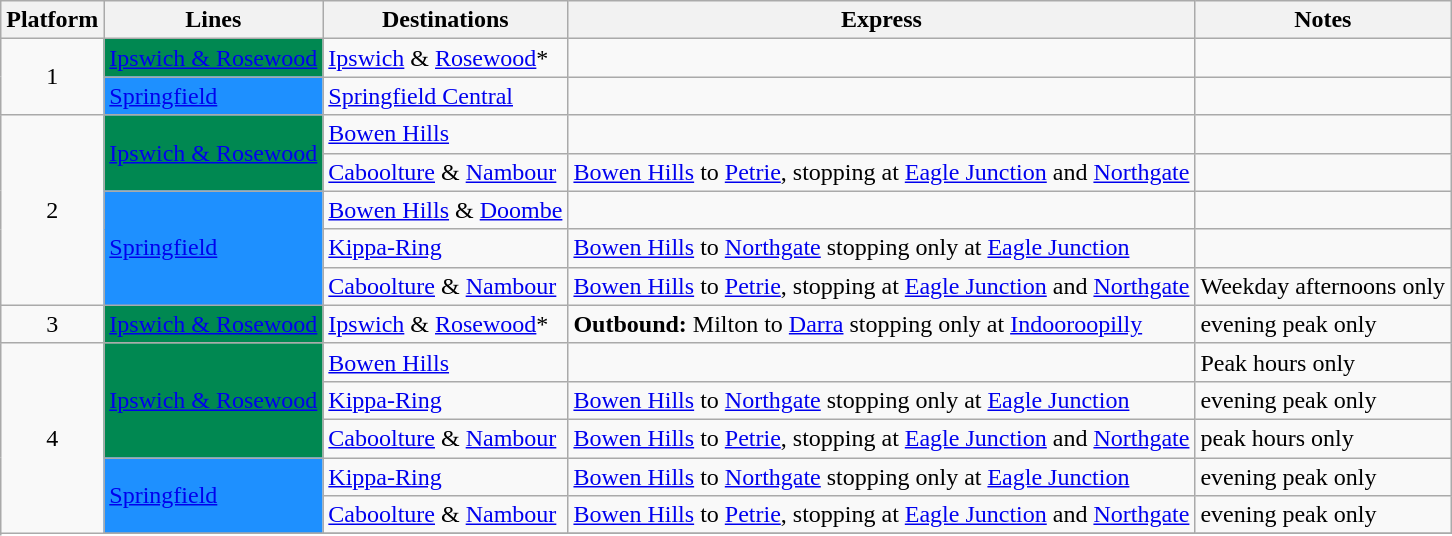<table class="wikitable" style="float: none; margin: 0.5em; ">
<tr>
<th>Platform</th>
<th>Lines</th>
<th>Destinations</th>
<th>Express</th>
<th>Notes</th>
</tr>
<tr>
<td rowspan="2" style="text-align:center;">1</td>
<td style=background:#008851><a href='#'><span>Ipswich & Rosewood</span></a></td>
<td><a href='#'>Ipswich</a> & <a href='#'>Rosewood</a>*</td>
<td></td>
<td></td>
</tr>
<tr>
<td style=background:#1e90ff><a href='#'><span>Springfield</span></a></td>
<td><a href='#'>Springfield Central</a></td>
<td></td>
<td></td>
</tr>
<tr>
<td rowspan="5" style="text-align:center;">2</td>
<td rowspan="2" style="background:#008851"><a href='#'><span>Ipswich & Rosewood</span></a></td>
<td><a href='#'>Bowen Hills</a></td>
<td></td>
<td></td>
</tr>
<tr>
<td><a href='#'>Caboolture</a> & <a href='#'>Nambour</a></td>
<td><a href='#'>Bowen Hills</a> to <a href='#'>Petrie</a>, stopping at <a href='#'>Eagle Junction</a> and <a href='#'>Northgate</a></td>
<td></td>
</tr>
<tr>
<td rowspan="3" style="background:#1e90ff"><a href='#'><span>Springfield</span></a></td>
<td><a href='#'>Bowen Hills</a> & <a href='#'>Doombe</a></td>
<td></td>
<td></td>
</tr>
<tr>
<td><a href='#'>Kippa-Ring</a></td>
<td><a href='#'>Bowen Hills</a> to <a href='#'>Northgate</a> stopping only at <a href='#'>Eagle Junction</a></td>
<td></td>
</tr>
<tr>
<td><a href='#'>Caboolture</a> & <a href='#'>Nambour</a></td>
<td><a href='#'>Bowen Hills</a> to <a href='#'>Petrie</a>, stopping at <a href='#'>Eagle Junction</a> and <a href='#'>Northgate</a></td>
<td>Weekday afternoons only</td>
</tr>
<tr>
<td rowspan="1" style="text-align:center;">3</td>
<td style=background:#008851><a href='#'><span>Ipswich & Rosewood</span></a></td>
<td><a href='#'>Ipswich</a> & <a href='#'>Rosewood</a>*</td>
<td><strong>Outbound:</strong> Milton to <a href='#'>Darra</a> stopping only at <a href='#'>Indooroopilly</a></td>
<td>evening peak only</td>
</tr>
<tr>
<td rowspan="6" style="text-align:center;">4</td>
<td rowspan="3" style=background:#008851><a href='#'><span>Ipswich & Rosewood</span></a></td>
<td><a href='#'>Bowen Hills</a></td>
<td></td>
<td>Peak hours only</td>
</tr>
<tr>
<td><a href='#'>Kippa-Ring</a></td>
<td><a href='#'>Bowen Hills</a> to <a href='#'>Northgate</a> stopping only at <a href='#'>Eagle Junction</a></td>
<td>evening peak only</td>
</tr>
<tr>
<td><a href='#'>Caboolture</a> & <a href='#'>Nambour</a></td>
<td><a href='#'>Bowen Hills</a> to <a href='#'>Petrie</a>, stopping at <a href='#'>Eagle Junction</a> and <a href='#'>Northgate</a></td>
<td>peak hours only</td>
</tr>
<tr>
<td rowspan="2" style=background:#1e90ff><a href='#'><span>Springfield</span></a></td>
<td><a href='#'>Kippa-Ring</a></td>
<td><a href='#'>Bowen Hills</a> to <a href='#'>Northgate</a> stopping only at <a href='#'>Eagle Junction</a></td>
<td>evening peak only</td>
</tr>
<tr>
<td><a href='#'>Caboolture</a> & <a href='#'>Nambour</a></td>
<td><a href='#'>Bowen Hills</a> to <a href='#'>Petrie</a>, stopping at <a href='#'>Eagle Junction</a> and <a href='#'>Northgate</a></td>
<td>evening peak only</td>
</tr>
<tr>
</tr>
</table>
